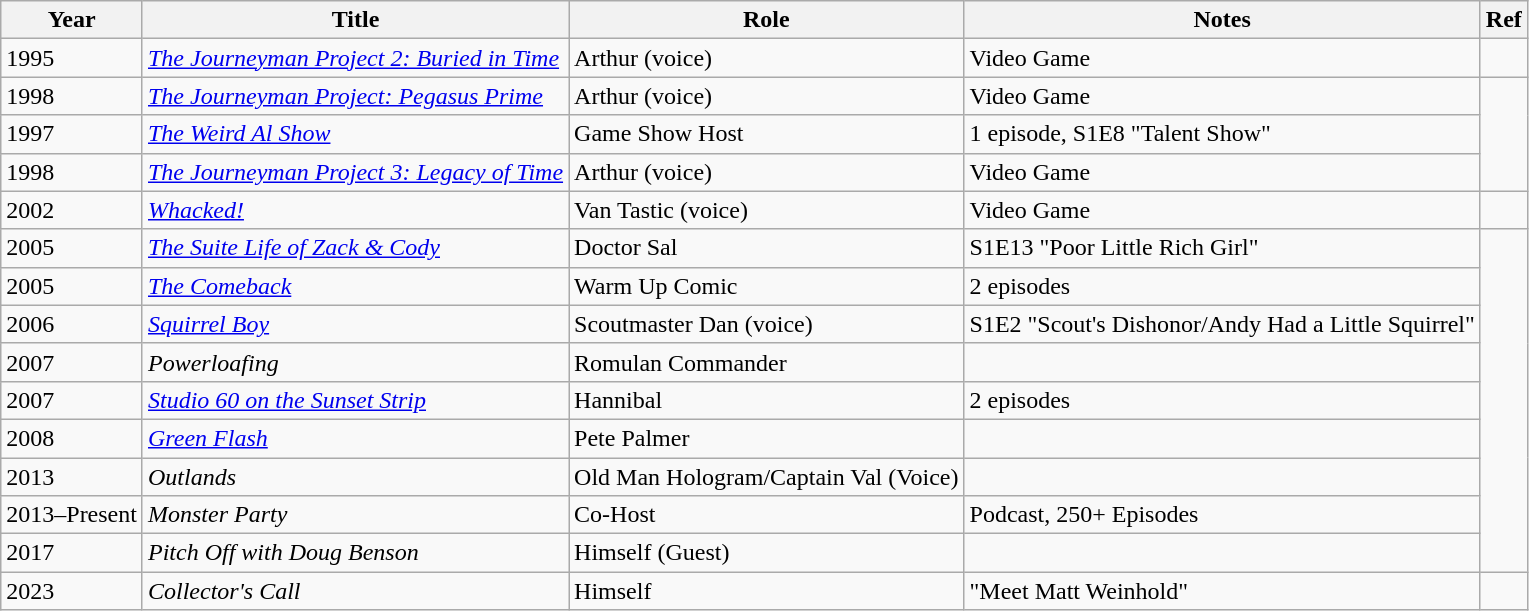<table class="wikitable sortable">
<tr>
<th>Year</th>
<th>Title</th>
<th>Role</th>
<th>Notes</th>
<th>Ref</th>
</tr>
<tr>
<td>1995</td>
<td><em><a href='#'>The Journeyman Project 2: Buried in Time</a></em></td>
<td>Arthur (voice)</td>
<td>Video Game</td>
<td></td>
</tr>
<tr>
<td>1998</td>
<td><em><a href='#'>The Journeyman Project: Pegasus Prime</a></em></td>
<td>Arthur (voice)</td>
<td>Video Game</td>
</tr>
<tr>
<td>1997</td>
<td><em><a href='#'>The Weird Al Show</a></em></td>
<td>Game Show Host</td>
<td>1 episode, S1E8 "Talent Show"</td>
</tr>
<tr>
<td>1998</td>
<td><em><a href='#'>The Journeyman Project 3: Legacy of Time</a></em></td>
<td>Arthur (voice)</td>
<td>Video Game</td>
</tr>
<tr>
<td>2002</td>
<td><em><a href='#'>Whacked!</a></em></td>
<td>Van Tastic (voice)</td>
<td>Video Game</td>
<td></td>
</tr>
<tr>
<td>2005</td>
<td><em><a href='#'>The Suite Life of Zack & Cody</a></em></td>
<td>Doctor Sal</td>
<td>S1E13 "Poor Little Rich Girl"</td>
</tr>
<tr>
<td>2005</td>
<td><em><a href='#'>The Comeback</a></em></td>
<td>Warm Up Comic</td>
<td>2 episodes</td>
</tr>
<tr>
<td>2006</td>
<td><em><a href='#'>Squirrel Boy</a></em></td>
<td>Scoutmaster Dan (voice)</td>
<td>S1E2 "Scout's Dishonor/Andy Had a Little Squirrel"</td>
</tr>
<tr>
<td>2007</td>
<td><em>Powerloafing</em></td>
<td>Romulan Commander</td>
<td></td>
</tr>
<tr>
<td>2007</td>
<td><em><a href='#'>Studio 60 on the Sunset Strip</a></em></td>
<td>Hannibal</td>
<td>2 episodes</td>
</tr>
<tr>
<td>2008</td>
<td><em><a href='#'>Green Flash</a></em></td>
<td>Pete Palmer</td>
<td></td>
</tr>
<tr>
<td>2013</td>
<td><em>Outlands</em></td>
<td>Old Man Hologram/Captain Val (Voice)</td>
<td></td>
</tr>
<tr>
<td>2013–Present</td>
<td><em>Monster Party</em></td>
<td>Co-Host</td>
<td>Podcast, 250+ Episodes</td>
</tr>
<tr>
<td>2017</td>
<td><em>Pitch Off with Doug Benson</em></td>
<td>Himself (Guest)</td>
<td></td>
</tr>
<tr>
<td>2023</td>
<td><em>Collector's Call</em></td>
<td>Himself</td>
<td>"Meet Matt Weinhold"</td>
<td></td>
</tr>
</table>
